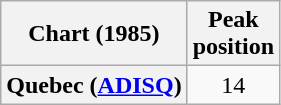<table class="wikitable plainrowheaders" style="text-align:center">
<tr>
<th scope="col">Chart (1985)</th>
<th scope="col">Peak<br>position</th>
</tr>
<tr>
<th scope="row">Quebec (<a href='#'>ADISQ</a>)</th>
<td>14</td>
</tr>
</table>
